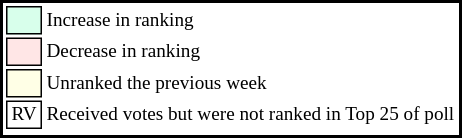<table style="border:2px solid black;font-size:80%;">
<tr>
<td style="background:#d8ffeb; width:20px; border:1px solid black;"> </td>
<td>Increase in ranking</td>
</tr>
<tr>
<td style="background:#ffe6e6; width:20px; border:1px solid black;"> </td>
<td>Decrease in ranking</td>
</tr>
<tr>
<td style="background:#ffffe6; width:20px; border:1px solid black;"> </td>
<td>Unranked the previous week</td>
</tr>
<tr>
<td align=center style="width:20px; border:1px solid black;">RV</td>
<td>Received votes but were not ranked in Top 25 of poll</td>
</tr>
<tr>
</tr>
</table>
